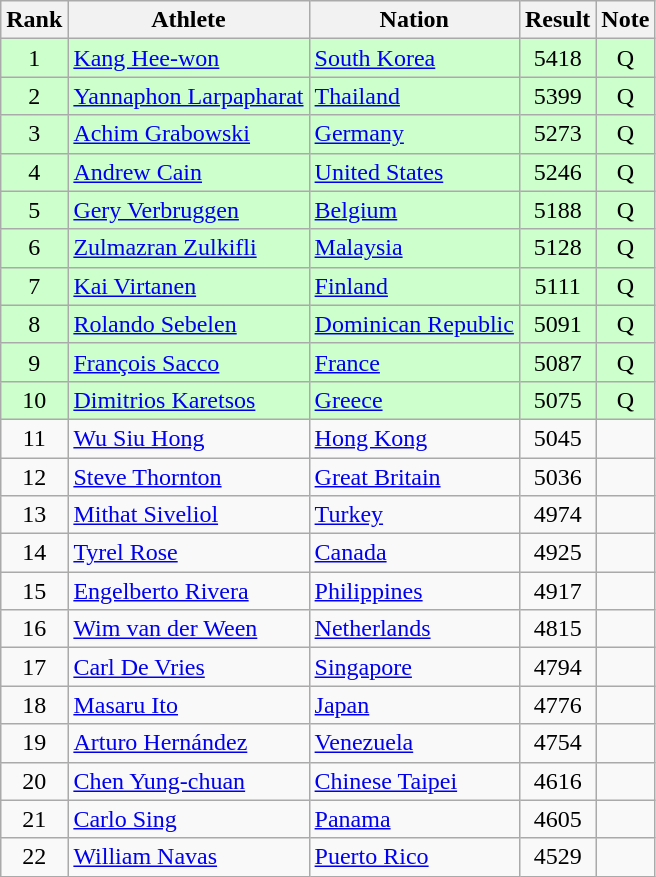<table class="wikitable sortable" style="text-align:center">
<tr>
<th>Rank</th>
<th>Athlete</th>
<th>Nation</th>
<th>Result</th>
<th>Note</th>
</tr>
<tr bgcolor=ccffcc>
<td>1</td>
<td align=left><a href='#'>Kang Hee-won</a></td>
<td align=left> <a href='#'>South Korea</a></td>
<td>5418</td>
<td>Q</td>
</tr>
<tr bgcolor=ccffcc>
<td>2</td>
<td align=left><a href='#'>Yannaphon Larpapharat</a></td>
<td align=left> <a href='#'>Thailand</a></td>
<td>5399</td>
<td>Q</td>
</tr>
<tr bgcolor=ccffcc>
<td>3</td>
<td align=left><a href='#'>Achim Grabowski</a></td>
<td align=left> <a href='#'>Germany</a></td>
<td>5273</td>
<td>Q</td>
</tr>
<tr bgcolor=ccffcc>
<td>4</td>
<td align=left><a href='#'>Andrew Cain</a></td>
<td align=left> <a href='#'>United States</a></td>
<td>5246</td>
<td>Q</td>
</tr>
<tr bgcolor=ccffcc>
<td>5</td>
<td align=left><a href='#'>Gery Verbruggen</a></td>
<td align=left> <a href='#'>Belgium</a></td>
<td>5188</td>
<td>Q</td>
</tr>
<tr bgcolor=ccffcc>
<td>6</td>
<td align=left><a href='#'>Zulmazran Zulkifli</a></td>
<td align=left> <a href='#'>Malaysia</a></td>
<td>5128</td>
<td>Q</td>
</tr>
<tr bgcolor=ccffcc>
<td>7</td>
<td align=left><a href='#'>Kai Virtanen</a></td>
<td align=left> <a href='#'>Finland</a></td>
<td>5111</td>
<td>Q</td>
</tr>
<tr bgcolor=ccffcc>
<td>8</td>
<td align=left><a href='#'>Rolando Sebelen</a></td>
<td align=left> <a href='#'>Dominican Republic</a></td>
<td>5091</td>
<td>Q</td>
</tr>
<tr bgcolor=ccffcc>
<td>9</td>
<td align=left><a href='#'>François Sacco</a></td>
<td align=left> <a href='#'>France</a></td>
<td>5087</td>
<td>Q</td>
</tr>
<tr bgcolor=ccffcc>
<td>10</td>
<td align=left><a href='#'>Dimitrios Karetsos</a></td>
<td align=left> <a href='#'>Greece</a></td>
<td>5075</td>
<td>Q</td>
</tr>
<tr>
<td>11</td>
<td align=left><a href='#'>Wu Siu Hong</a></td>
<td align=left> <a href='#'>Hong Kong</a></td>
<td>5045</td>
<td></td>
</tr>
<tr>
<td>12</td>
<td align=left><a href='#'>Steve Thornton</a></td>
<td align=left> <a href='#'>Great Britain</a></td>
<td>5036</td>
<td></td>
</tr>
<tr>
<td>13</td>
<td align=left><a href='#'>Mithat Siveliol</a></td>
<td align=left> <a href='#'>Turkey</a></td>
<td>4974</td>
<td></td>
</tr>
<tr>
<td>14</td>
<td align=left><a href='#'>Tyrel Rose</a></td>
<td align=left> <a href='#'>Canada</a></td>
<td>4925</td>
<td></td>
</tr>
<tr>
<td>15</td>
<td align=left><a href='#'>Engelberto Rivera</a></td>
<td align=left> <a href='#'>Philippines</a></td>
<td>4917</td>
<td></td>
</tr>
<tr>
<td>16</td>
<td align=left><a href='#'>Wim van der Ween</a></td>
<td align=left> <a href='#'>Netherlands</a></td>
<td>4815</td>
<td></td>
</tr>
<tr>
<td>17</td>
<td align=left><a href='#'>Carl De Vries</a></td>
<td align=left> <a href='#'>Singapore</a></td>
<td>4794</td>
<td></td>
</tr>
<tr>
<td>18</td>
<td align=left><a href='#'>Masaru Ito</a></td>
<td align=left> <a href='#'>Japan</a></td>
<td>4776</td>
<td></td>
</tr>
<tr>
<td>19</td>
<td align=left><a href='#'>Arturo Hernández</a></td>
<td align=left> <a href='#'>Venezuela</a></td>
<td>4754</td>
<td></td>
</tr>
<tr>
<td>20</td>
<td align=left><a href='#'>Chen Yung-chuan</a></td>
<td align=left> <a href='#'>Chinese Taipei</a></td>
<td>4616</td>
<td></td>
</tr>
<tr>
<td>21</td>
<td align=left><a href='#'>Carlo Sing</a></td>
<td align=left> <a href='#'>Panama</a></td>
<td>4605</td>
<td></td>
</tr>
<tr>
<td>22</td>
<td align=left><a href='#'>William Navas</a></td>
<td align=left> <a href='#'>Puerto Rico</a></td>
<td>4529</td>
<td></td>
</tr>
</table>
